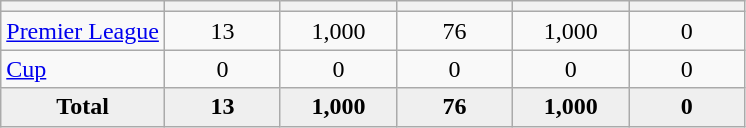<table class="wikitable" style="text-align: center;">
<tr>
<th></th>
<th style="width:70px;"></th>
<th style="width:70px;"></th>
<th style="width:70px;"></th>
<th style="width:70px;"></th>
<th style="width:70px;"></th>
</tr>
<tr>
<td align=left><a href='#'>Premier League</a></td>
<td>13</td>
<td>1,000</td>
<td>76</td>
<td>1,000</td>
<td>0</td>
</tr>
<tr>
<td align=left><a href='#'>Cup</a></td>
<td>0</td>
<td>0</td>
<td>0</td>
<td>0</td>
<td>0</td>
</tr>
<tr bgcolor="#EFEFEF">
<td><strong>Total</strong></td>
<td><strong>13</strong></td>
<td><strong>1,000</strong></td>
<td><strong>76</strong></td>
<td><strong>1,000</strong></td>
<td><strong>0</strong></td>
</tr>
</table>
